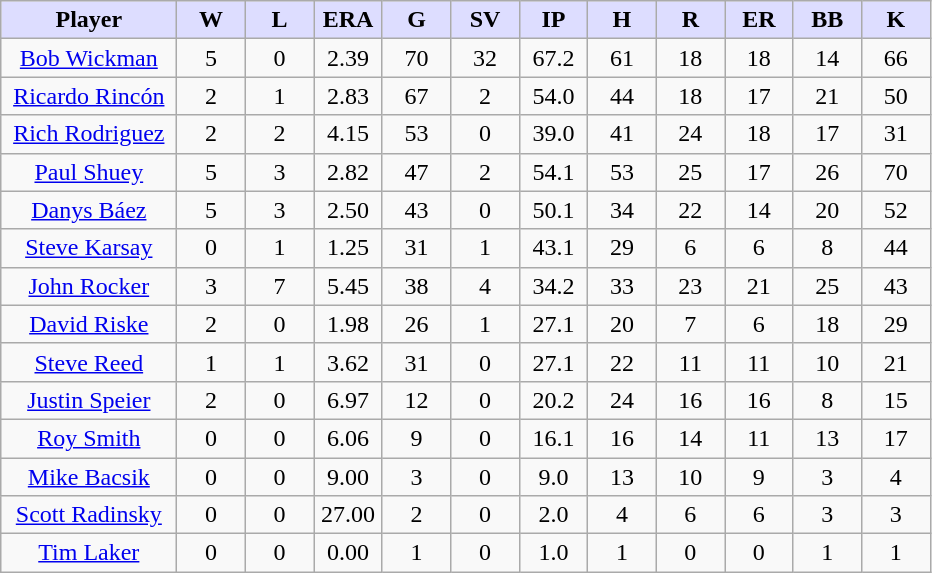<table class="wikitable sortable">
<tr>
<th style="background:#ddf; width:18%;">Player</th>
<th style="background:#ddf; width:7%;">W</th>
<th style="background:#ddf; width:7%;">L</th>
<th style="background:#ddf; width:7%;">ERA</th>
<th style="background:#ddf; width:7%;">G</th>
<th style="background:#ddf; width:7%;">SV</th>
<th style="background:#ddf; width:7%;">IP</th>
<th style="background:#ddf; width:7%;">H</th>
<th style="background:#ddf; width:7%;">R</th>
<th style="background:#ddf; width:7%;">ER</th>
<th style="background:#ddf; width:7%;">BB</th>
<th style="background:#ddf; width:7%;">K</th>
</tr>
<tr style="text-align:center;">
<td><a href='#'>Bob Wickman</a></td>
<td>5</td>
<td>0</td>
<td>2.39</td>
<td>70</td>
<td>32</td>
<td>67.2</td>
<td>61</td>
<td>18</td>
<td>18</td>
<td>14</td>
<td>66</td>
</tr>
<tr style="text-align:center;">
<td><a href='#'>Ricardo Rincón</a></td>
<td>2</td>
<td>1</td>
<td>2.83</td>
<td>67</td>
<td>2</td>
<td>54.0</td>
<td>44</td>
<td>18</td>
<td>17</td>
<td>21</td>
<td>50</td>
</tr>
<tr style="text-align:center;">
<td><a href='#'>Rich Rodriguez</a></td>
<td>2</td>
<td>2</td>
<td>4.15</td>
<td>53</td>
<td>0</td>
<td>39.0</td>
<td>41</td>
<td>24</td>
<td>18</td>
<td>17</td>
<td>31</td>
</tr>
<tr style="text-align:center;">
<td><a href='#'>Paul Shuey</a></td>
<td>5</td>
<td>3</td>
<td>2.82</td>
<td>47</td>
<td>2</td>
<td>54.1</td>
<td>53</td>
<td>25</td>
<td>17</td>
<td>26</td>
<td>70</td>
</tr>
<tr style="text-align:center;">
<td><a href='#'>Danys Báez</a></td>
<td>5</td>
<td>3</td>
<td>2.50</td>
<td>43</td>
<td>0</td>
<td>50.1</td>
<td>34</td>
<td>22</td>
<td>14</td>
<td>20</td>
<td>52</td>
</tr>
<tr style="text-align:center;">
<td><a href='#'>Steve Karsay</a></td>
<td>0</td>
<td>1</td>
<td>1.25</td>
<td>31</td>
<td>1</td>
<td>43.1</td>
<td>29</td>
<td>6</td>
<td>6</td>
<td>8</td>
<td>44</td>
</tr>
<tr style="text-align:center;">
<td><a href='#'>John Rocker</a></td>
<td>3</td>
<td>7</td>
<td>5.45</td>
<td>38</td>
<td>4</td>
<td>34.2</td>
<td>33</td>
<td>23</td>
<td>21</td>
<td>25</td>
<td>43</td>
</tr>
<tr style="text-align:center;">
<td><a href='#'>David Riske</a></td>
<td>2</td>
<td>0</td>
<td>1.98</td>
<td>26</td>
<td>1</td>
<td>27.1</td>
<td>20</td>
<td>7</td>
<td>6</td>
<td>18</td>
<td>29</td>
</tr>
<tr style="text-align:center;">
<td><a href='#'>Steve Reed</a></td>
<td>1</td>
<td>1</td>
<td>3.62</td>
<td>31</td>
<td>0</td>
<td>27.1</td>
<td>22</td>
<td>11</td>
<td>11</td>
<td>10</td>
<td>21</td>
</tr>
<tr style="text-align:center;">
<td><a href='#'>Justin Speier</a></td>
<td>2</td>
<td>0</td>
<td>6.97</td>
<td>12</td>
<td>0</td>
<td>20.2</td>
<td>24</td>
<td>16</td>
<td>16</td>
<td>8</td>
<td>15</td>
</tr>
<tr style="text-align:center;">
<td><a href='#'>Roy Smith</a></td>
<td>0</td>
<td>0</td>
<td>6.06</td>
<td>9</td>
<td>0</td>
<td>16.1</td>
<td>16</td>
<td>14</td>
<td>11</td>
<td>13</td>
<td>17</td>
</tr>
<tr style="text-align:center;">
<td><a href='#'>Mike Bacsik</a></td>
<td>0</td>
<td>0</td>
<td>9.00</td>
<td>3</td>
<td>0</td>
<td>9.0</td>
<td>13</td>
<td>10</td>
<td>9</td>
<td>3</td>
<td>4</td>
</tr>
<tr style="text-align:center;">
<td><a href='#'>Scott Radinsky</a></td>
<td>0</td>
<td>0</td>
<td>27.00</td>
<td>2</td>
<td>0</td>
<td>2.0</td>
<td>4</td>
<td>6</td>
<td>6</td>
<td>3</td>
<td>3</td>
</tr>
<tr style="text-align:center;">
<td><a href='#'>Tim Laker</a></td>
<td>0</td>
<td>0</td>
<td>0.00</td>
<td>1</td>
<td>0</td>
<td>1.0</td>
<td>1</td>
<td>0</td>
<td>0</td>
<td>1</td>
<td>1</td>
</tr>
</table>
